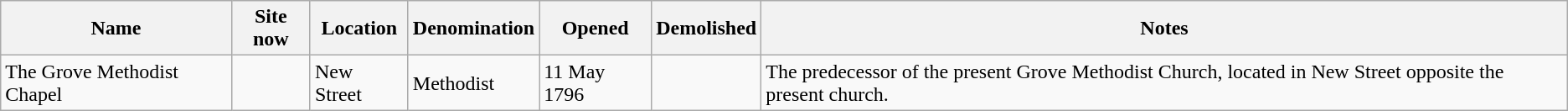<table class="wikitable sortable">
<tr>
<th>Name</th>
<th class="unsortable">Site now</th>
<th>Location</th>
<th>Denomination</th>
<th>Opened</th>
<th>Demolished</th>
<th class="unsortable">Notes</th>
</tr>
<tr>
<td>The Grove Methodist Chapel</td>
<td></td>
<td>New Street</td>
<td>Methodist</td>
<td>11 May 1796</td>
<td></td>
<td>The predecessor of the present Grove Methodist Church, located in New Street opposite the present church.</td>
</tr>
</table>
